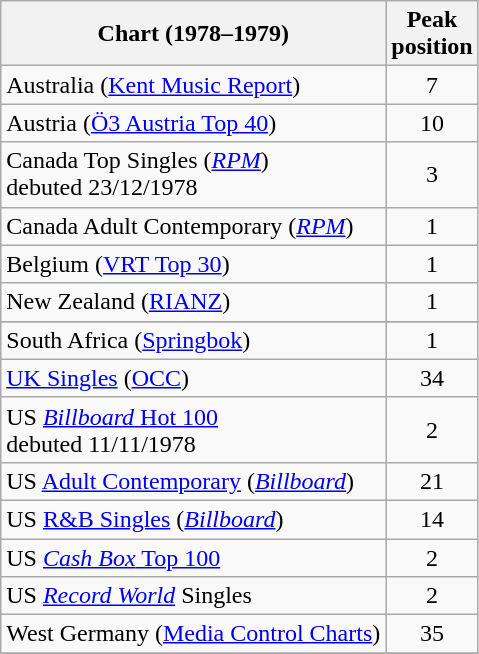<table class="wikitable sortable" style="text-align:left">
<tr>
<th>Chart (1978–1979)</th>
<th>Peak<br>position</th>
</tr>
<tr>
<td>Australia (<a href='#'>Kent Music Report</a>)</td>
<td style="text-align:center;">7</td>
</tr>
<tr>
<td>Austria (<a href='#'>Ö3 Austria Top 40</a>)</td>
<td style="text-align:center;">10</td>
</tr>
<tr>
<td>Canada Top Singles (<em><a href='#'>RPM</a></em>)<br> <span>debuted 23/12/1978</span></td>
<td style="text-align:center;">3</td>
</tr>
<tr>
<td>Canada Adult Contemporary (<em><a href='#'>RPM</a></em>)</td>
<td style="text-align:center;">1</td>
</tr>
<tr>
<td>Belgium (<a href='#'>VRT Top 30</a>)</td>
<td style="text-align:center;">1</td>
</tr>
<tr>
<td>New Zealand (<a href='#'>RIANZ</a>)</td>
<td style="text-align:center;">1</td>
</tr>
<tr>
</tr>
<tr>
</tr>
<tr>
<td>South Africa (<a href='#'>Springbok</a>)</td>
<td style="text-align:center;">1</td>
</tr>
<tr>
<td><a href='#'>UK Singles</a> (<a href='#'>OCC</a>)</td>
<td style="text-align:center;">34</td>
</tr>
<tr>
<td>US <a href='#'><em>Billboard</em> Hot 100</a><br> <span>debuted 11/11/1978</span></td>
<td style="text-align:center;">2</td>
</tr>
<tr>
<td>US <a href='#'>Adult Contemporary</a> (<em><a href='#'>Billboard</a></em>)</td>
<td style="text-align:center;">21</td>
</tr>
<tr>
<td>US <a href='#'>R&B Singles</a> (<em><a href='#'>Billboard</a></em>)</td>
<td style="text-align:center;">14</td>
</tr>
<tr>
<td>US <a href='#'><em>Cash Box</em> Top 100</a></td>
<td align="center">2</td>
</tr>
<tr>
<td>US <em><a href='#'>Record World</a></em> Singles</td>
<td align="center">2</td>
</tr>
<tr>
<td>West Germany (<a href='#'>Media Control Charts</a>)</td>
<td style="text-align:center;">35</td>
</tr>
<tr>
</tr>
</table>
